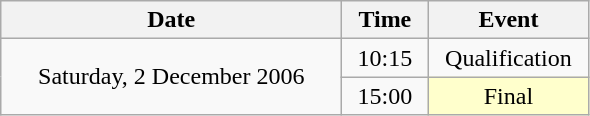<table class = "wikitable" style="text-align:center;">
<tr>
<th width=220>Date</th>
<th width=50>Time</th>
<th width=100>Event</th>
</tr>
<tr>
<td rowspan=2>Saturday, 2 December 2006</td>
<td>10:15</td>
<td>Qualification</td>
</tr>
<tr>
<td>15:00</td>
<td bgcolor=ffffcc>Final</td>
</tr>
</table>
